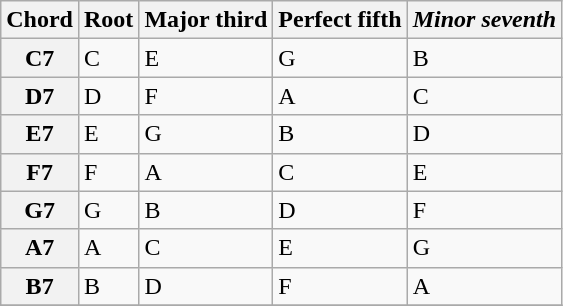<table class="wikitable">
<tr>
<th bgcolor=#dddddd>Chord</th>
<th bgcolor=#dddddd>Root</th>
<th bgcolor=#dddddd>Major third</th>
<th bgcolor=#dddddd>Perfect fifth</th>
<th bgcolor=#dddddd><em>Minor seventh</em></th>
</tr>
<tr>
<th>C7</th>
<td>C</td>
<td>E</td>
<td>G</td>
<td>B</td>
</tr>
<tr>
<th>D7</th>
<td>D</td>
<td>F</td>
<td>A</td>
<td>C</td>
</tr>
<tr>
<th>E7</th>
<td>E</td>
<td>G</td>
<td>B</td>
<td>D</td>
</tr>
<tr>
<th>F7</th>
<td>F</td>
<td>A</td>
<td>C</td>
<td>E</td>
</tr>
<tr>
<th>G7</th>
<td>G</td>
<td>B</td>
<td>D</td>
<td>F</td>
</tr>
<tr>
<th>A7</th>
<td>A</td>
<td>C</td>
<td>E</td>
<td>G</td>
</tr>
<tr>
<th>B7</th>
<td>B</td>
<td>D</td>
<td>F</td>
<td>A</td>
</tr>
<tr>
</tr>
</table>
